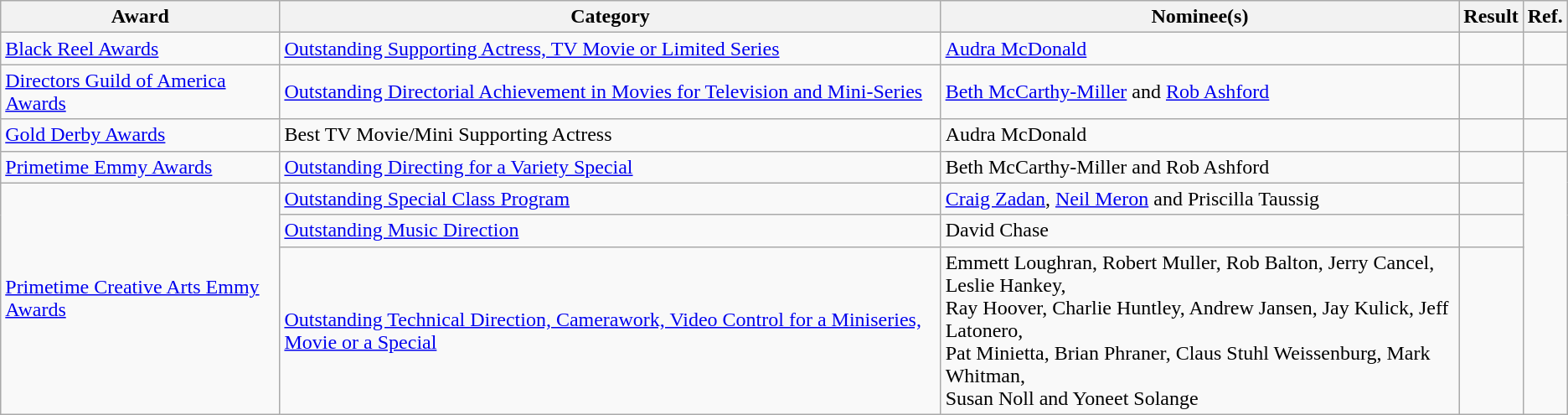<table class="wikitable plainrowheaders">
<tr>
<th>Award</th>
<th>Category</th>
<th>Nominee(s)</th>
<th>Result</th>
<th>Ref.</th>
</tr>
<tr>
<td><a href='#'>Black Reel Awards</a></td>
<td><a href='#'>Outstanding Supporting Actress, TV Movie or Limited Series</a></td>
<td><a href='#'>Audra McDonald</a></td>
<td></td>
<td style="text-align:center;"></td>
</tr>
<tr>
<td><a href='#'>Directors Guild of America Awards</a></td>
<td><a href='#'>Outstanding Directorial Achievement in Movies for Television and Mini-Series</a></td>
<td><a href='#'>Beth McCarthy-Miller</a> and <a href='#'>Rob Ashford</a></td>
<td></td>
<td style="text-align:center;"></td>
</tr>
<tr>
<td><a href='#'>Gold Derby Awards</a></td>
<td>Best TV Movie/Mini Supporting Actress</td>
<td>Audra McDonald</td>
<td></td>
<td style="text-align:center;"></td>
</tr>
<tr>
<td><a href='#'>Primetime Emmy Awards</a></td>
<td><a href='#'>Outstanding Directing for a Variety Special</a></td>
<td>Beth McCarthy-Miller and Rob Ashford</td>
<td></td>
<td style="text-align:center;" rowspan="4"> <br>  <br>  <br>  <br>  <br> </td>
</tr>
<tr>
<td rowspan="3"><a href='#'>Primetime Creative Arts Emmy Awards</a></td>
<td><a href='#'>Outstanding Special Class Program</a></td>
<td><a href='#'>Craig Zadan</a>, <a href='#'>Neil Meron</a> and Priscilla Taussig</td>
<td></td>
</tr>
<tr>
<td><a href='#'>Outstanding Music Direction</a></td>
<td>David Chase</td>
<td></td>
</tr>
<tr>
<td><a href='#'>Outstanding Technical Direction, Camerawork, Video Control for a Miniseries, Movie or a Special</a></td>
<td>Emmett Loughran, Robert Muller, Rob Balton, Jerry Cancel, Leslie Hankey, <br> Ray Hoover, Charlie Huntley, Andrew Jansen, Jay Kulick, Jeff Latonero, <br> Pat Minietta, Brian Phraner, Claus Stuhl Weissenburg, Mark Whitman, <br> Susan Noll and Yoneet Solange</td>
<td></td>
</tr>
</table>
